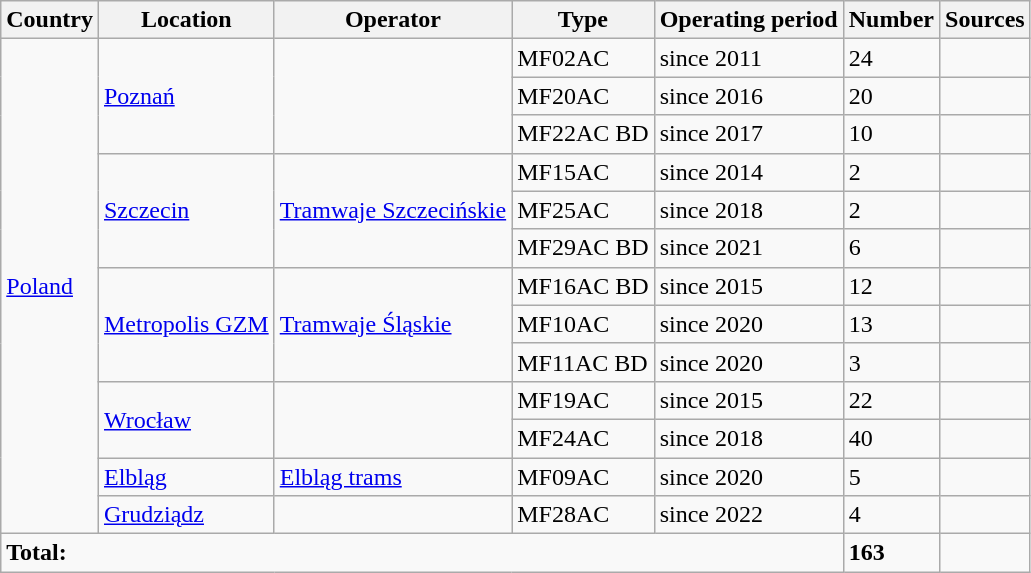<table class="wikitable">
<tr>
<th>Country</th>
<th>Location</th>
<th>Operator</th>
<th>Type</th>
<th>Operating period</th>
<th>Number</th>
<th>Sources</th>
</tr>
<tr>
<td rowspan="13"> <a href='#'>Poland</a></td>
<td rowspan="3"><a href='#'>Poznań</a></td>
<td rowspan="3"></td>
<td>MF02AC</td>
<td>since 2011</td>
<td>24</td>
<td></td>
</tr>
<tr>
<td>MF20AC</td>
<td>since 2016</td>
<td>20</td>
<td></td>
</tr>
<tr>
<td>MF22AC BD</td>
<td>since 2017</td>
<td>10</td>
<td></td>
</tr>
<tr>
<td rowspan="3"><a href='#'>Szczecin</a></td>
<td rowspan="3"><a href='#'>Tramwaje Szczecińskie</a></td>
<td>MF15AC</td>
<td>since 2014</td>
<td>2</td>
<td></td>
</tr>
<tr>
<td>MF25AC</td>
<td>since 2018</td>
<td>2</td>
<td></td>
</tr>
<tr>
<td>MF29AC BD</td>
<td>since 2021</td>
<td>6</td>
<td></td>
</tr>
<tr>
<td rowspan="3"><a href='#'>Metropolis GZM</a></td>
<td rowspan="3"><a href='#'>Tramwaje Śląskie</a></td>
<td>MF16AC BD</td>
<td>since 2015</td>
<td>12</td>
<td></td>
</tr>
<tr>
<td>MF10AC</td>
<td>since 2020</td>
<td>13</td>
<td></td>
</tr>
<tr>
<td>MF11AC BD</td>
<td>since 2020</td>
<td>3</td>
<td></td>
</tr>
<tr>
<td rowspan="2"><a href='#'>Wrocław</a></td>
<td rowspan="2"></td>
<td>MF19AC</td>
<td>since 2015</td>
<td>22</td>
<td></td>
</tr>
<tr>
<td>MF24AC</td>
<td>since 2018</td>
<td>40</td>
<td></td>
</tr>
<tr>
<td><a href='#'>Elbląg</a></td>
<td><a href='#'>Elbląg trams</a></td>
<td>MF09AC</td>
<td>since 2020</td>
<td>5</td>
<td></td>
</tr>
<tr>
<td><a href='#'>Grudziądz</a></td>
<td></td>
<td>MF28AC</td>
<td>since 2022</td>
<td>4</td>
<td></td>
</tr>
<tr>
<td colspan="5"><strong>Total:</strong></td>
<td><strong>163</strong></td>
<td></td>
</tr>
</table>
